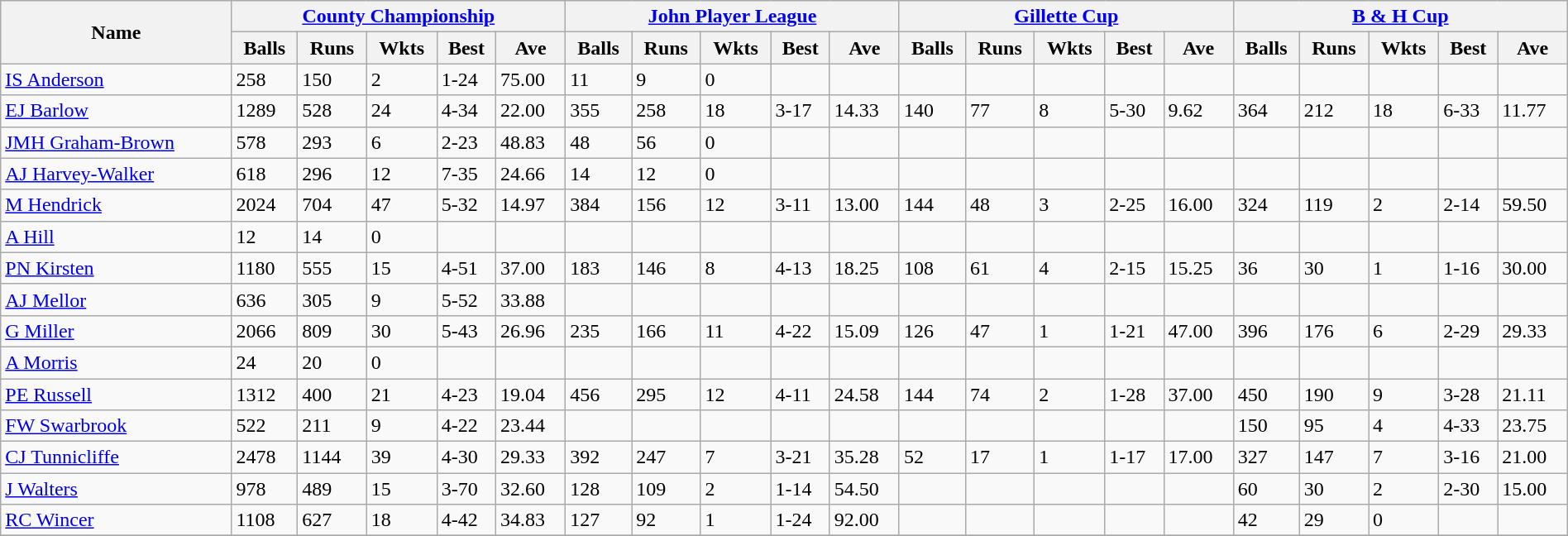<table class="wikitable" width="100%">
<tr bgcolor="#efefef">
<th rowspan=2>Name</th>
<th colspan=5><a href='#'>County Championship</a></th>
<th colspan=5><a href='#'>John Player League</a></th>
<th colspan=5><a href='#'>Gillette Cup</a></th>
<th colspan=5><a href='#'>B & H Cup</a></th>
</tr>
<tr>
<th>Balls</th>
<th>Runs</th>
<th>Wkts</th>
<th>Best</th>
<th>Ave</th>
<th>Balls</th>
<th>Runs</th>
<th>Wkts</th>
<th>Best</th>
<th>Ave</th>
<th>Balls</th>
<th>Runs</th>
<th>Wkts</th>
<th>Best</th>
<th>Ave</th>
<th>Balls</th>
<th>Runs</th>
<th>Wkts</th>
<th>Best</th>
<th>Ave</th>
</tr>
<tr>
<td><a href='#'>IS Anderson</a></td>
<td>258</td>
<td>150</td>
<td>2</td>
<td>1-24</td>
<td>75.00</td>
<td>11</td>
<td>9</td>
<td>0</td>
<td></td>
<td></td>
<td></td>
<td></td>
<td></td>
<td></td>
<td></td>
<td></td>
<td></td>
<td></td>
<td></td>
<td></td>
</tr>
<tr>
<td><a href='#'>EJ Barlow</a></td>
<td>1289</td>
<td>528</td>
<td>24</td>
<td>4-34</td>
<td>22.00</td>
<td>355</td>
<td>258</td>
<td>18</td>
<td>3-17</td>
<td>14.33</td>
<td>140</td>
<td>77</td>
<td>8</td>
<td>5-30</td>
<td>9.62</td>
<td>364</td>
<td>212</td>
<td>18</td>
<td>6-33</td>
<td>11.77</td>
</tr>
<tr>
<td><a href='#'>JMH Graham-Brown</a></td>
<td>578</td>
<td>293</td>
<td>6</td>
<td>2-23</td>
<td>48.83</td>
<td>48</td>
<td>56</td>
<td>0</td>
<td></td>
<td></td>
<td></td>
<td></td>
<td></td>
<td></td>
<td></td>
<td></td>
<td></td>
<td></td>
<td></td>
<td></td>
</tr>
<tr>
<td><a href='#'>AJ Harvey-Walker</a></td>
<td>618</td>
<td>296</td>
<td>12</td>
<td>7-35</td>
<td>24.66</td>
<td>14</td>
<td>12</td>
<td>0</td>
<td></td>
<td></td>
<td></td>
<td></td>
<td></td>
<td></td>
<td></td>
<td></td>
<td></td>
<td></td>
<td></td>
<td></td>
</tr>
<tr>
<td><a href='#'>M Hendrick</a></td>
<td>2024</td>
<td>704</td>
<td>47</td>
<td>5-32</td>
<td>14.97</td>
<td>384</td>
<td>156</td>
<td>12</td>
<td>3-11</td>
<td>13.00</td>
<td>144</td>
<td>48</td>
<td>3</td>
<td>2-25</td>
<td>16.00</td>
<td>324</td>
<td>119</td>
<td>2</td>
<td>2-14</td>
<td>59.50</td>
</tr>
<tr>
<td><a href='#'>A Hill</a></td>
<td>12</td>
<td>14</td>
<td>0</td>
<td></td>
<td></td>
<td></td>
<td></td>
<td></td>
<td></td>
<td></td>
<td></td>
<td></td>
<td></td>
<td></td>
<td></td>
<td></td>
<td></td>
<td></td>
<td></td>
<td></td>
</tr>
<tr>
<td><a href='#'>PN Kirsten</a></td>
<td>1180</td>
<td>555</td>
<td>15</td>
<td>4-51</td>
<td>37.00</td>
<td>183</td>
<td>146</td>
<td>8</td>
<td>4-13</td>
<td>18.25</td>
<td>108</td>
<td>61</td>
<td>4</td>
<td>2-15</td>
<td>15.25</td>
<td>36</td>
<td>30</td>
<td>1</td>
<td>1-16</td>
<td>30.00</td>
</tr>
<tr>
<td><a href='#'>AJ Mellor</a></td>
<td>636</td>
<td>305</td>
<td>9</td>
<td>5-52</td>
<td>33.88</td>
<td></td>
<td></td>
<td></td>
<td></td>
<td></td>
<td></td>
<td></td>
<td></td>
<td></td>
<td></td>
<td></td>
<td></td>
<td></td>
<td></td>
<td></td>
</tr>
<tr>
<td><a href='#'>G Miller</a></td>
<td>2066</td>
<td>809</td>
<td>30</td>
<td>5-43</td>
<td>26.96</td>
<td>235</td>
<td>166</td>
<td>11</td>
<td>4-22</td>
<td>15.09</td>
<td>126</td>
<td>47</td>
<td>1</td>
<td>1-21</td>
<td>47.00</td>
<td>396</td>
<td>176</td>
<td>6</td>
<td>2-29</td>
<td>29.33</td>
</tr>
<tr>
<td><a href='#'>A Morris</a></td>
<td>24</td>
<td>20</td>
<td>0</td>
<td></td>
<td></td>
<td></td>
<td></td>
<td></td>
<td></td>
<td></td>
<td></td>
<td></td>
<td></td>
<td></td>
<td></td>
<td></td>
<td></td>
<td></td>
<td></td>
<td></td>
</tr>
<tr>
<td><a href='#'>PE Russell</a></td>
<td>1312</td>
<td>400</td>
<td>21</td>
<td>4-23</td>
<td>19.04</td>
<td>456</td>
<td>295</td>
<td>12</td>
<td>4-11</td>
<td>24.58</td>
<td>144</td>
<td>74</td>
<td>2</td>
<td>1-28</td>
<td>37.00</td>
<td>450</td>
<td>190</td>
<td>9</td>
<td>3-28</td>
<td>21.11</td>
</tr>
<tr>
<td><a href='#'>FW Swarbrook</a></td>
<td>522</td>
<td>211</td>
<td>9</td>
<td>4-22</td>
<td>23.44</td>
<td></td>
<td></td>
<td></td>
<td></td>
<td></td>
<td></td>
<td></td>
<td></td>
<td></td>
<td></td>
<td>150</td>
<td>95</td>
<td>4</td>
<td>4-33</td>
<td>23.75</td>
</tr>
<tr>
<td><a href='#'>CJ Tunnicliffe</a></td>
<td>2478</td>
<td>1144</td>
<td>39</td>
<td>4-30</td>
<td>29.33</td>
<td>392</td>
<td>247</td>
<td>7</td>
<td>3-21</td>
<td>35.28</td>
<td>52</td>
<td>17</td>
<td>1</td>
<td>1-17</td>
<td>17.00</td>
<td>327</td>
<td>147</td>
<td>7</td>
<td>3-16</td>
<td>21.00</td>
</tr>
<tr>
<td><a href='#'>J Walters</a></td>
<td>978</td>
<td>489</td>
<td>15</td>
<td>3-70</td>
<td>32.60</td>
<td>128</td>
<td>109</td>
<td>2</td>
<td>1-14</td>
<td>54.50</td>
<td></td>
<td></td>
<td></td>
<td></td>
<td></td>
<td>60</td>
<td>30</td>
<td>2</td>
<td>2-30</td>
<td>15.00</td>
</tr>
<tr>
<td><a href='#'>RC Wincer</a></td>
<td>1108</td>
<td>627</td>
<td>18</td>
<td>4-42</td>
<td>34.83</td>
<td>127</td>
<td>92</td>
<td>1</td>
<td>1-24</td>
<td>92.00</td>
<td></td>
<td></td>
<td></td>
<td></td>
<td></td>
<td>42</td>
<td>29</td>
<td>0</td>
<td></td>
<td></td>
</tr>
<tr>
</tr>
</table>
